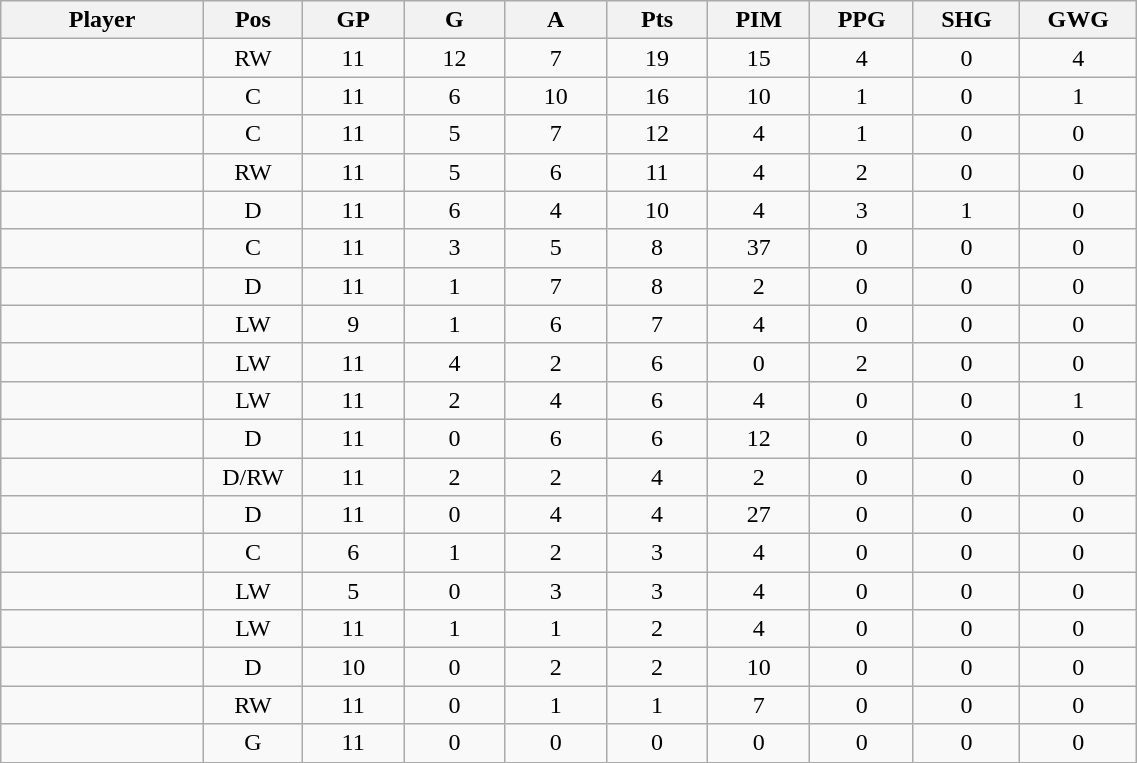<table class="wikitable sortable" width="60%">
<tr ALIGN="center">
<th bgcolor="#DDDDFF" width="10%">Player</th>
<th bgcolor="#DDDDFF" width="3%" title="Position">Pos</th>
<th bgcolor="#DDDDFF" width="5%" title="Games played">GP</th>
<th bgcolor="#DDDDFF" width="5%" title="Goals">G</th>
<th bgcolor="#DDDDFF" width="5%" title="Assists">A</th>
<th bgcolor="#DDDDFF" width="5%" title="Points">Pts</th>
<th bgcolor="#DDDDFF" width="5%" title="Penalties in Minutes">PIM</th>
<th bgcolor="#DDDDFF" width="5%" title="Power Play Goals">PPG</th>
<th bgcolor="#DDDDFF" width="5%" title="Short-handed Goals">SHG</th>
<th bgcolor="#DDDDFF" width="5%" title="Game-winning Goals">GWG</th>
</tr>
<tr align="center">
<td align="right"></td>
<td>RW</td>
<td>11</td>
<td>12</td>
<td>7</td>
<td>19</td>
<td>15</td>
<td>4</td>
<td>0</td>
<td>4</td>
</tr>
<tr align="center">
<td align="right"></td>
<td>C</td>
<td>11</td>
<td>6</td>
<td>10</td>
<td>16</td>
<td>10</td>
<td>1</td>
<td>0</td>
<td>1</td>
</tr>
<tr align="center">
<td align="right"></td>
<td>C</td>
<td>11</td>
<td>5</td>
<td>7</td>
<td>12</td>
<td>4</td>
<td>1</td>
<td>0</td>
<td>0</td>
</tr>
<tr align="center">
<td align="right"></td>
<td>RW</td>
<td>11</td>
<td>5</td>
<td>6</td>
<td>11</td>
<td>4</td>
<td>2</td>
<td>0</td>
<td>0</td>
</tr>
<tr align="center">
<td align="right"></td>
<td>D</td>
<td>11</td>
<td>6</td>
<td>4</td>
<td>10</td>
<td>4</td>
<td>3</td>
<td>1</td>
<td>0</td>
</tr>
<tr align="center">
<td align="right"></td>
<td>C</td>
<td>11</td>
<td>3</td>
<td>5</td>
<td>8</td>
<td>37</td>
<td>0</td>
<td>0</td>
<td>0</td>
</tr>
<tr align="center">
<td align="right"></td>
<td>D</td>
<td>11</td>
<td>1</td>
<td>7</td>
<td>8</td>
<td>2</td>
<td>0</td>
<td>0</td>
<td>0</td>
</tr>
<tr align="center">
<td align="right"></td>
<td>LW</td>
<td>9</td>
<td>1</td>
<td>6</td>
<td>7</td>
<td>4</td>
<td>0</td>
<td>0</td>
<td>0</td>
</tr>
<tr align="center">
<td align="right"></td>
<td>LW</td>
<td>11</td>
<td>4</td>
<td>2</td>
<td>6</td>
<td>0</td>
<td>2</td>
<td>0</td>
<td>0</td>
</tr>
<tr align="center">
<td align="right"></td>
<td>LW</td>
<td>11</td>
<td>2</td>
<td>4</td>
<td>6</td>
<td>4</td>
<td>0</td>
<td>0</td>
<td>1</td>
</tr>
<tr align="center">
<td align="right"></td>
<td>D</td>
<td>11</td>
<td>0</td>
<td>6</td>
<td>6</td>
<td>12</td>
<td>0</td>
<td>0</td>
<td>0</td>
</tr>
<tr align="center">
<td align="right"></td>
<td>D/RW</td>
<td>11</td>
<td>2</td>
<td>2</td>
<td>4</td>
<td>2</td>
<td>0</td>
<td>0</td>
<td>0</td>
</tr>
<tr align="center">
<td align="right"></td>
<td>D</td>
<td>11</td>
<td>0</td>
<td>4</td>
<td>4</td>
<td>27</td>
<td>0</td>
<td>0</td>
<td>0</td>
</tr>
<tr align="center">
<td align="right"></td>
<td>C</td>
<td>6</td>
<td>1</td>
<td>2</td>
<td>3</td>
<td>4</td>
<td>0</td>
<td>0</td>
<td>0</td>
</tr>
<tr align="center">
<td align="right"></td>
<td>LW</td>
<td>5</td>
<td>0</td>
<td>3</td>
<td>3</td>
<td>4</td>
<td>0</td>
<td>0</td>
<td>0</td>
</tr>
<tr align="center">
<td align="right"></td>
<td>LW</td>
<td>11</td>
<td>1</td>
<td>1</td>
<td>2</td>
<td>4</td>
<td>0</td>
<td>0</td>
<td>0</td>
</tr>
<tr align="center">
<td align="right"></td>
<td>D</td>
<td>10</td>
<td>0</td>
<td>2</td>
<td>2</td>
<td>10</td>
<td>0</td>
<td>0</td>
<td>0</td>
</tr>
<tr align="center">
<td align="right"></td>
<td>RW</td>
<td>11</td>
<td>0</td>
<td>1</td>
<td>1</td>
<td>7</td>
<td>0</td>
<td>0</td>
<td>0</td>
</tr>
<tr align="center">
<td align="right"></td>
<td>G</td>
<td>11</td>
<td>0</td>
<td>0</td>
<td>0</td>
<td>0</td>
<td>0</td>
<td>0</td>
<td>0</td>
</tr>
</table>
